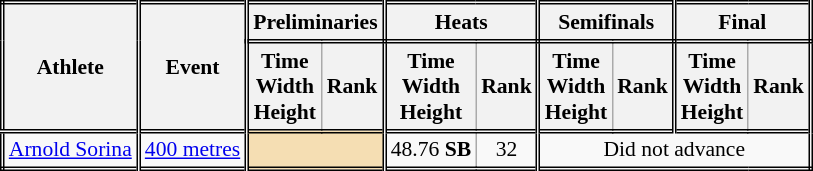<table class=wikitable style="font-size:90%; border: double;">
<tr>
<th rowspan="2" style="border-right:double">Athlete</th>
<th rowspan="2" style="border-right:double">Event</th>
<th colspan="2" style="border-right:double; border-bottom:double;">Preliminaries</th>
<th colspan="2" style="border-right:double; border-bottom:double;">Heats</th>
<th colspan="2" style="border-right:double; border-bottom:double;">Semifinals</th>
<th colspan="2" style="border-right:double; border-bottom:double;">Final</th>
</tr>
<tr>
<th>Time<br>Width<br>Height</th>
<th style="border-right:double">Rank</th>
<th>Time<br>Width<br>Height</th>
<th style="border-right:double">Rank</th>
<th>Time<br>Width<br>Height</th>
<th style="border-right:double">Rank</th>
<th>Time<br>Width<br>Height</th>
<th style="border-right:double">Rank</th>
</tr>
<tr style="border-top: double;">
<td style="border-right:double"><a href='#'>Arnold Sorina</a></td>
<td style="border-right:double"><a href='#'>400 metres</a></td>
<td style="border-right:double" colspan= 2 bgcolor="wheat"></td>
<td align=center>48.76 <strong>SB</strong></td>
<td align=center style="border-right:double">32</td>
<td colspan="4" align=center>Did not advance</td>
</tr>
</table>
